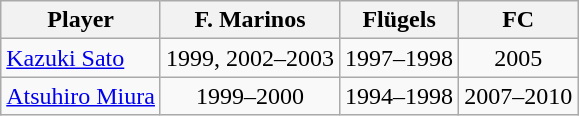<table class="wikitable" style="text-align:center">
<tr>
<th>Player</th>
<th>F. Marinos</th>
<th>Flügels</th>
<th>FC</th>
</tr>
<tr>
<td align=left> <a href='#'>Kazuki Sato</a></td>
<td>1999, 2002–2003</td>
<td>1997–1998</td>
<td>2005</td>
</tr>
<tr>
<td align=left> <a href='#'>Atsuhiro Miura</a></td>
<td>1999–2000</td>
<td>1994–1998</td>
<td>2007–2010</td>
</tr>
</table>
